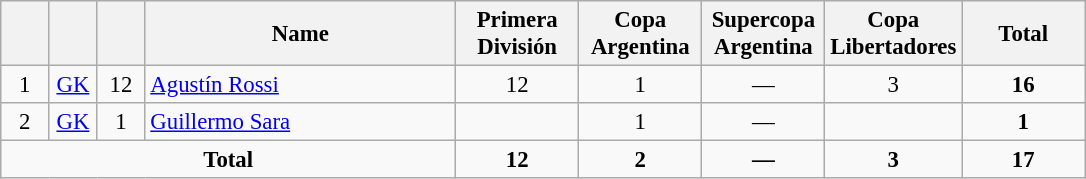<table class="wikitable sortable" style="font-size: 95%; text-align: center;">
<tr>
<th width=25></th>
<th width=25></th>
<th width=25></th>
<th width=200>Name</th>
<th width=75>Primera División</th>
<th width= 75>Copa Argentina</th>
<th width= 75>Supercopa Argentina</th>
<th width= 75>Copa Libertadores</th>
<th width= 75>Total</th>
</tr>
<tr>
<td>1</td>
<td><a href='#'>GK</a></td>
<td>12</td>
<td align=left> <a href='#'>Agustín Rossi</a></td>
<td>12</td>
<td>1</td>
<td>—</td>
<td>3</td>
<td><strong>16</strong></td>
</tr>
<tr>
<td>2</td>
<td><a href='#'>GK</a></td>
<td>1</td>
<td align=left> <a href='#'>Guillermo Sara</a></td>
<td></td>
<td>1</td>
<td>—</td>
<td></td>
<td><strong>1</strong></td>
</tr>
<tr align=center>
<td colspan=4><strong>Total</strong></td>
<td><strong>12</strong></td>
<td><strong>2</strong></td>
<td><strong>—</strong></td>
<td><strong>3</strong></td>
<td><strong>17</strong></td>
</tr>
</table>
